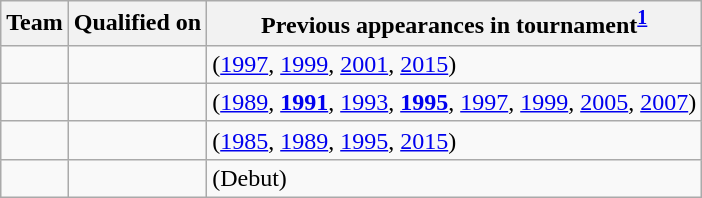<table class="wikitable sortable" style="text-align: left;">
<tr>
<th>Team</th>
<th>Qualified on</th>
<th>Previous appearances in tournament<sup><strong><a href='#'>1</a></strong></sup></th>
</tr>
<tr>
<td></td>
<td></td>
<td> (<a href='#'>1997</a>, <a href='#'>1999</a>, <a href='#'>2001</a>, <a href='#'>2015</a>)</td>
</tr>
<tr>
<td></td>
<td></td>
<td> (<a href='#'>1989</a>, <strong><a href='#'>1991</a></strong>, <a href='#'>1993</a>, <strong><a href='#'>1995</a></strong>, <a href='#'>1997</a>, <a href='#'>1999</a>, <a href='#'>2005</a>, <a href='#'>2007</a>)</td>
</tr>
<tr>
<td></td>
<td></td>
<td> (<a href='#'>1985</a>, <a href='#'>1989</a>, <a href='#'>1995</a>, <a href='#'>2015</a>)</td>
</tr>
<tr>
<td></td>
<td></td>
<td> (Debut)</td>
</tr>
</table>
